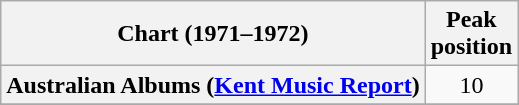<table class="wikitable sortable plainrowheaders">
<tr>
<th>Chart (1971–1972)</th>
<th>Peak<br>position</th>
</tr>
<tr>
<th scope="row">Australian Albums (<a href='#'>Kent Music Report</a>)</th>
<td align="center">10</td>
</tr>
<tr>
</tr>
<tr>
</tr>
</table>
